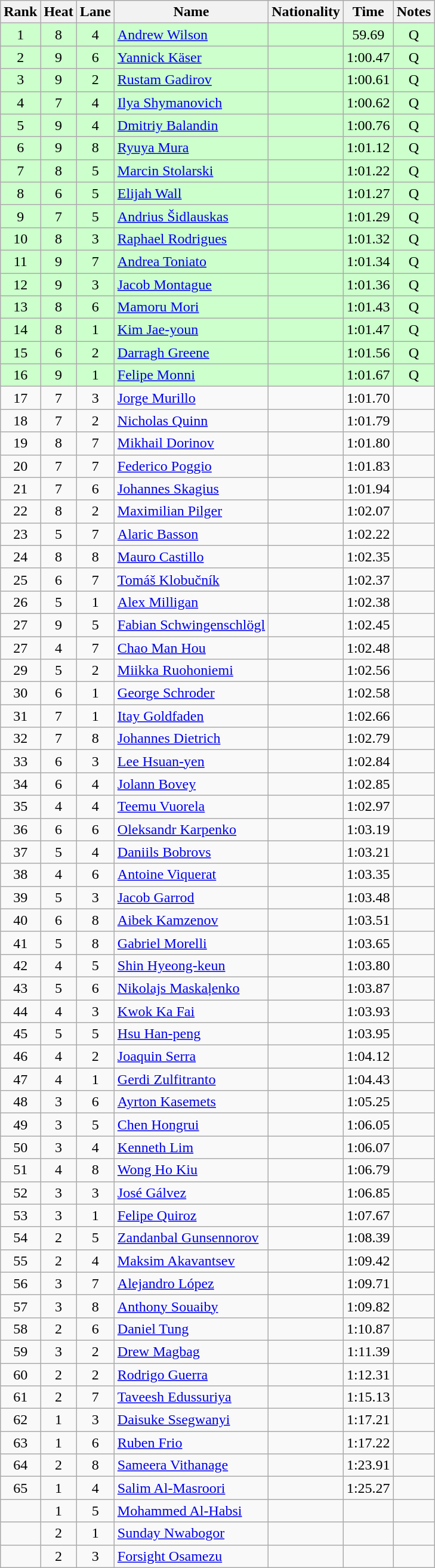<table class="wikitable sortable" style="text-align:center">
<tr>
<th>Rank</th>
<th>Heat</th>
<th>Lane</th>
<th>Name</th>
<th>Nationality</th>
<th>Time</th>
<th>Notes</th>
</tr>
<tr bgcolor=ccffcc>
<td>1</td>
<td>8</td>
<td>4</td>
<td align="left"><a href='#'>Andrew Wilson</a></td>
<td align="left"></td>
<td>59.69</td>
<td>Q</td>
</tr>
<tr bgcolor=ccffcc>
<td>2</td>
<td>9</td>
<td>6</td>
<td align="left"><a href='#'>Yannick Käser</a></td>
<td align="left"></td>
<td>1:00.47</td>
<td>Q</td>
</tr>
<tr bgcolor=ccffcc>
<td>3</td>
<td>9</td>
<td>2</td>
<td align="left"><a href='#'>Rustam Gadirov</a></td>
<td align="left"></td>
<td>1:00.61</td>
<td>Q</td>
</tr>
<tr bgcolor=ccffcc>
<td>4</td>
<td>7</td>
<td>4</td>
<td align="left"><a href='#'>Ilya Shymanovich</a></td>
<td align="left"></td>
<td>1:00.62</td>
<td>Q</td>
</tr>
<tr bgcolor=ccffcc>
<td>5</td>
<td>9</td>
<td>4</td>
<td align="left"><a href='#'>Dmitriy Balandin</a></td>
<td align="left"></td>
<td>1:00.76</td>
<td>Q</td>
</tr>
<tr bgcolor=ccffcc>
<td>6</td>
<td>9</td>
<td>8</td>
<td align="left"><a href='#'>Ryuya Mura</a></td>
<td align="left"></td>
<td>1:01.12</td>
<td>Q</td>
</tr>
<tr bgcolor=ccffcc>
<td>7</td>
<td>8</td>
<td>5</td>
<td align="left"><a href='#'>Marcin Stolarski</a></td>
<td align="left"></td>
<td>1:01.22</td>
<td>Q</td>
</tr>
<tr bgcolor=ccffcc>
<td>8</td>
<td>6</td>
<td>5</td>
<td align="left"><a href='#'>Elijah Wall</a></td>
<td align="left"></td>
<td>1:01.27</td>
<td>Q</td>
</tr>
<tr bgcolor=ccffcc>
<td>9</td>
<td>7</td>
<td>5</td>
<td align="left"><a href='#'>Andrius Šidlauskas</a></td>
<td align="left"></td>
<td>1:01.29</td>
<td>Q</td>
</tr>
<tr bgcolor=ccffcc>
<td>10</td>
<td>8</td>
<td>3</td>
<td align="left"><a href='#'>Raphael Rodrigues</a></td>
<td align="left"></td>
<td>1:01.32</td>
<td>Q</td>
</tr>
<tr bgcolor=ccffcc>
<td>11</td>
<td>9</td>
<td>7</td>
<td align="left"><a href='#'>Andrea Toniato</a></td>
<td align="left"></td>
<td>1:01.34</td>
<td>Q</td>
</tr>
<tr bgcolor=ccffcc>
<td>12</td>
<td>9</td>
<td>3</td>
<td align="left"><a href='#'>Jacob Montague</a></td>
<td align="left"></td>
<td>1:01.36</td>
<td>Q</td>
</tr>
<tr bgcolor=ccffcc>
<td>13</td>
<td>8</td>
<td>6</td>
<td align="left"><a href='#'>Mamoru Mori</a></td>
<td align="left"></td>
<td>1:01.43</td>
<td>Q</td>
</tr>
<tr bgcolor=ccffcc>
<td>14</td>
<td>8</td>
<td>1</td>
<td align="left"><a href='#'>Kim Jae-youn</a></td>
<td align="left"></td>
<td>1:01.47</td>
<td>Q</td>
</tr>
<tr bgcolor=ccffcc>
<td>15</td>
<td>6</td>
<td>2</td>
<td align="left"><a href='#'>Darragh Greene</a></td>
<td align="left"></td>
<td>1:01.56</td>
<td>Q</td>
</tr>
<tr bgcolor=ccffcc>
<td>16</td>
<td>9</td>
<td>1</td>
<td align="left"><a href='#'>Felipe Monni</a></td>
<td align="left"></td>
<td>1:01.67</td>
<td>Q</td>
</tr>
<tr>
<td>17</td>
<td>7</td>
<td>3</td>
<td align="left"><a href='#'>Jorge Murillo</a></td>
<td align="left"></td>
<td>1:01.70</td>
<td></td>
</tr>
<tr>
<td>18</td>
<td>7</td>
<td>2</td>
<td align="left"><a href='#'>Nicholas Quinn</a></td>
<td align="left"></td>
<td>1:01.79</td>
<td></td>
</tr>
<tr>
<td>19</td>
<td>8</td>
<td>7</td>
<td align="left"><a href='#'>Mikhail Dorinov</a></td>
<td align="left"></td>
<td>1:01.80</td>
<td></td>
</tr>
<tr>
<td>20</td>
<td>7</td>
<td>7</td>
<td align="left"><a href='#'>Federico Poggio</a></td>
<td align="left"></td>
<td>1:01.83</td>
<td></td>
</tr>
<tr>
<td>21</td>
<td>7</td>
<td>6</td>
<td align="left"><a href='#'>Johannes Skagius</a></td>
<td align="left"></td>
<td>1:01.94</td>
<td></td>
</tr>
<tr>
<td>22</td>
<td>8</td>
<td>2</td>
<td align="left"><a href='#'>Maximilian Pilger</a></td>
<td align="left"></td>
<td>1:02.07</td>
<td></td>
</tr>
<tr>
<td>23</td>
<td>5</td>
<td>7</td>
<td align="left"><a href='#'>Alaric Basson</a></td>
<td align="left"></td>
<td>1:02.22</td>
<td></td>
</tr>
<tr>
<td>24</td>
<td>8</td>
<td>8</td>
<td align="left"><a href='#'>Mauro Castillo</a></td>
<td align="left"></td>
<td>1:02.35</td>
<td></td>
</tr>
<tr>
<td>25</td>
<td>6</td>
<td>7</td>
<td align="left"><a href='#'>Tomáš Klobučník</a></td>
<td align="left"></td>
<td>1:02.37</td>
<td></td>
</tr>
<tr>
<td>26</td>
<td>5</td>
<td>1</td>
<td align="left"><a href='#'>Alex Milligan</a></td>
<td align="left"></td>
<td>1:02.38</td>
<td></td>
</tr>
<tr>
<td>27</td>
<td>9</td>
<td>5</td>
<td align="left"><a href='#'>Fabian Schwingenschlögl</a></td>
<td align="left"></td>
<td>1:02.45</td>
<td></td>
</tr>
<tr>
<td>27</td>
<td>4</td>
<td>7</td>
<td align="left"><a href='#'>Chao Man Hou</a></td>
<td align="left"></td>
<td>1:02.48</td>
<td></td>
</tr>
<tr>
<td>29</td>
<td>5</td>
<td>2</td>
<td align="left"><a href='#'>Miikka Ruohoniemi </a></td>
<td align="left"></td>
<td>1:02.56</td>
<td></td>
</tr>
<tr>
<td>30</td>
<td>6</td>
<td>1</td>
<td align="left"><a href='#'>George Schroder</a></td>
<td align="left"></td>
<td>1:02.58</td>
<td></td>
</tr>
<tr>
<td>31</td>
<td>7</td>
<td>1</td>
<td align="left"><a href='#'>Itay Goldfaden</a></td>
<td align="left"></td>
<td>1:02.66</td>
<td></td>
</tr>
<tr>
<td>32</td>
<td>7</td>
<td>8</td>
<td align="left"><a href='#'>Johannes Dietrich</a></td>
<td align="left"></td>
<td>1:02.79</td>
<td></td>
</tr>
<tr>
<td>33</td>
<td>6</td>
<td>3</td>
<td align="left"><a href='#'>Lee Hsuan-yen</a></td>
<td align="left"></td>
<td>1:02.84</td>
<td></td>
</tr>
<tr>
<td>34</td>
<td>6</td>
<td>4</td>
<td align="left"><a href='#'>Jolann Bovey</a></td>
<td align="left"></td>
<td>1:02.85</td>
<td></td>
</tr>
<tr>
<td>35</td>
<td>4</td>
<td>4</td>
<td align="left"><a href='#'>Teemu Vuorela</a></td>
<td align="left"></td>
<td>1:02.97</td>
<td></td>
</tr>
<tr>
<td>36</td>
<td>6</td>
<td>6</td>
<td align="left"><a href='#'>Oleksandr Karpenko</a></td>
<td align="left"></td>
<td>1:03.19</td>
<td></td>
</tr>
<tr>
<td>37</td>
<td>5</td>
<td>4</td>
<td align="left"><a href='#'>Daniils Bobrovs</a></td>
<td align="left"></td>
<td>1:03.21</td>
<td></td>
</tr>
<tr>
<td>38</td>
<td>4</td>
<td>6</td>
<td align="left"><a href='#'>Antoine Viquerat</a></td>
<td align="left"></td>
<td>1:03.35</td>
<td></td>
</tr>
<tr>
<td>39</td>
<td>5</td>
<td>3</td>
<td align="left"><a href='#'>Jacob Garrod</a></td>
<td align="left"></td>
<td>1:03.48</td>
<td></td>
</tr>
<tr>
<td>40</td>
<td>6</td>
<td>8</td>
<td align="left"><a href='#'>Aibek Kamzenov</a></td>
<td align="left"></td>
<td>1:03.51</td>
<td></td>
</tr>
<tr>
<td>41</td>
<td>5</td>
<td>8</td>
<td align="left"><a href='#'>Gabriel Morelli</a></td>
<td align="left"></td>
<td>1:03.65</td>
<td></td>
</tr>
<tr>
<td>42</td>
<td>4</td>
<td>5</td>
<td align="left"><a href='#'>Shin Hyeong-keun</a></td>
<td align="left"></td>
<td>1:03.80</td>
<td></td>
</tr>
<tr>
<td>43</td>
<td>5</td>
<td>6</td>
<td align="left"><a href='#'>Nikolajs Maskaļenko</a></td>
<td align="left"></td>
<td>1:03.87</td>
<td></td>
</tr>
<tr>
<td>44</td>
<td>4</td>
<td>3</td>
<td align="left"><a href='#'>Kwok Ka Fai</a></td>
<td align="left"></td>
<td>1:03.93</td>
<td></td>
</tr>
<tr>
<td>45</td>
<td>5</td>
<td>5</td>
<td align="left"><a href='#'>Hsu Han-peng</a></td>
<td align="left"></td>
<td>1:03.95</td>
<td></td>
</tr>
<tr>
<td>46</td>
<td>4</td>
<td>2</td>
<td align="left"><a href='#'>Joaquin Serra</a></td>
<td align="left"></td>
<td>1:04.12</td>
<td></td>
</tr>
<tr>
<td>47</td>
<td>4</td>
<td>1</td>
<td align="left"><a href='#'>Gerdi Zulfitranto</a></td>
<td align="left"></td>
<td>1:04.43</td>
<td></td>
</tr>
<tr>
<td>48</td>
<td>3</td>
<td>6</td>
<td align="left"><a href='#'>Ayrton Kasemets</a></td>
<td align="left"></td>
<td>1:05.25</td>
<td></td>
</tr>
<tr>
<td>49</td>
<td>3</td>
<td>5</td>
<td align="left"><a href='#'>Chen Hongrui</a></td>
<td align="left"></td>
<td>1:06.05</td>
<td></td>
</tr>
<tr>
<td>50</td>
<td>3</td>
<td>4</td>
<td align="left"><a href='#'>Kenneth Lim</a></td>
<td align="left"></td>
<td>1:06.07</td>
<td></td>
</tr>
<tr>
<td>51</td>
<td>4</td>
<td>8</td>
<td align="left"><a href='#'>Wong Ho Kiu</a></td>
<td align="left"></td>
<td>1:06.79</td>
<td></td>
</tr>
<tr>
<td>52</td>
<td>3</td>
<td>3</td>
<td align="left"><a href='#'>José Gálvez</a></td>
<td align="left"></td>
<td>1:06.85</td>
<td></td>
</tr>
<tr>
<td>53</td>
<td>3</td>
<td>1</td>
<td align="left"><a href='#'>Felipe Quiroz</a></td>
<td align="left"></td>
<td>1:07.67</td>
<td></td>
</tr>
<tr>
<td>54</td>
<td>2</td>
<td>5</td>
<td align="left"><a href='#'>Zandanbal Gunsennorov</a></td>
<td align="left"></td>
<td>1:08.39</td>
<td></td>
</tr>
<tr>
<td>55</td>
<td>2</td>
<td>4</td>
<td align="left"><a href='#'>Maksim Akavantsev</a></td>
<td align="left"></td>
<td>1:09.42</td>
<td></td>
</tr>
<tr>
<td>56</td>
<td>3</td>
<td>7</td>
<td align="left"><a href='#'>Alejandro López</a></td>
<td align="left"></td>
<td>1:09.71</td>
<td></td>
</tr>
<tr>
<td>57</td>
<td>3</td>
<td>8</td>
<td align="left"><a href='#'>Anthony Souaiby</a></td>
<td align="left"></td>
<td>1:09.82</td>
<td></td>
</tr>
<tr>
<td>58</td>
<td>2</td>
<td>6</td>
<td align="left"><a href='#'>Daniel Tung</a></td>
<td align="left"></td>
<td>1:10.87</td>
<td></td>
</tr>
<tr>
<td>59</td>
<td>3</td>
<td>2</td>
<td align="left"><a href='#'>Drew Magbag</a></td>
<td align="left"></td>
<td>1:11.39</td>
<td></td>
</tr>
<tr>
<td>60</td>
<td>2</td>
<td>2</td>
<td align="left"><a href='#'>Rodrigo Guerra</a></td>
<td align="left"></td>
<td>1:12.31</td>
<td></td>
</tr>
<tr>
<td>61</td>
<td>2</td>
<td>7</td>
<td align="left"><a href='#'>Taveesh Edussuriya</a></td>
<td align="left"></td>
<td>1:15.13</td>
<td></td>
</tr>
<tr>
<td>62</td>
<td>1</td>
<td>3</td>
<td align="left"><a href='#'>Daisuke Ssegwanyi</a></td>
<td align="left"></td>
<td>1:17.21</td>
<td></td>
</tr>
<tr>
<td>63</td>
<td>1</td>
<td>6</td>
<td align="left"><a href='#'>Ruben Frio</a></td>
<td align="left"></td>
<td>1:17.22</td>
<td></td>
</tr>
<tr>
<td>64</td>
<td>2</td>
<td>8</td>
<td align="left"><a href='#'>Sameera Vithanage</a></td>
<td align="left"></td>
<td>1:23.91</td>
<td></td>
</tr>
<tr>
<td>65</td>
<td>1</td>
<td>4</td>
<td align="left"><a href='#'>Salim Al-Masroori</a></td>
<td align="left"></td>
<td>1:25.27</td>
<td></td>
</tr>
<tr>
<td></td>
<td>1</td>
<td>5</td>
<td align="left"><a href='#'>Mohammed Al-Habsi</a></td>
<td align="left"></td>
<td></td>
<td></td>
</tr>
<tr>
<td></td>
<td>2</td>
<td>1</td>
<td align="left"><a href='#'>Sunday Nwabogor</a></td>
<td align="left"></td>
<td></td>
<td></td>
</tr>
<tr>
<td></td>
<td>2</td>
<td>3</td>
<td align="left"><a href='#'>Forsight Osamezu</a></td>
<td align="left"></td>
<td></td>
<td></td>
</tr>
</table>
